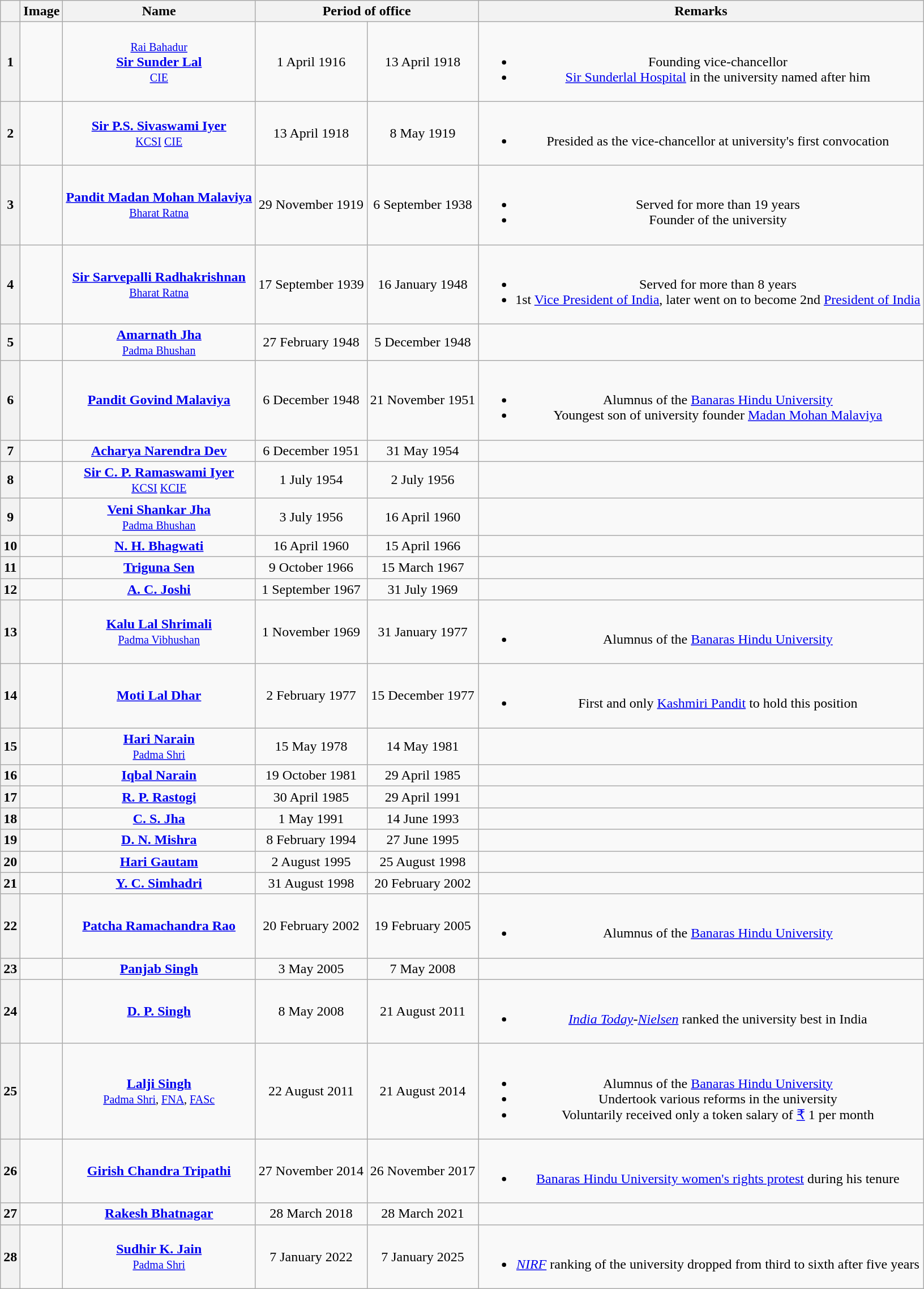<table class="wikitable sortable">
<tr>
<th scope=col></th>
<th scope=col class="unsortable">Image</th>
<th scope=col class="sortable">Name</th>
<th scope=col colspan="2" class="sortable">Period of office</th>
<th scope=col class="unsortable">Remarks</th>
</tr>
<tr align="center">
<th scope=row>1</th>
<td></td>
<td><small><a href='#'>Rai Bahadur</a></small><br><strong><a href='#'>Sir Sunder Lal</a></strong><br><a href='#'><small>CIE</small></a></td>
<td>1 April 1916</td>
<td>13 April 1918</td>
<td><br><ul><li>Founding vice-chancellor</li><li><a href='#'>Sir Sunderlal Hospital</a> in the university named after him</li></ul></td>
</tr>
<tr align="center">
<th scope=row>2</th>
<td></td>
<td><strong><a href='#'>Sir P.S. Sivaswami Iyer</a></strong><br><small><a href='#'>KCSI</a> <a href='#'>CIE</a></small></td>
<td>13 April 1918</td>
<td>8 May 1919</td>
<td><br><ul><li>Presided as the vice-chancellor at university's first convocation</li></ul></td>
</tr>
<tr align="center">
<th scope=row>3</th>
<td></td>
<td><strong><a href='#'>Pandit Madan Mohan Malaviya</a></strong><br><small><a href='#'>Bharat Ratna</a></small></td>
<td>29 November 1919</td>
<td>6 September 1938</td>
<td><br><ul><li>Served for more than 19 years</li><li>Founder of the university</li></ul></td>
</tr>
<tr align="center">
<th scope=row>4</th>
<td></td>
<td><strong><a href='#'>Sir Sarvepalli Radhakrishnan</a></strong><br><small><a href='#'>Bharat Ratna</a></small></td>
<td>17 September 1939</td>
<td>16 January 1948</td>
<td><br><ul><li>Served for more than 8 years</li><li>1st <a href='#'>Vice President of India</a>, later went on to become 2nd <a href='#'>President of India</a></li></ul></td>
</tr>
<tr align="center">
<th scope=row>5</th>
<td></td>
<td><strong><a href='#'>Amarnath Jha</a></strong><br><small><a href='#'>Padma Bhushan</a></small></td>
<td>27 February 1948</td>
<td>5 December 1948</td>
<td></td>
</tr>
<tr align="center">
<th scope=row>6</th>
<td></td>
<td><strong><a href='#'>Pandit Govind Malaviya</a></strong></td>
<td>6 December 1948</td>
<td>21 November 1951</td>
<td><br><ul><li>Alumnus of the <a href='#'>Banaras Hindu University</a></li><li>Youngest son of university founder <a href='#'>Madan Mohan Malaviya</a></li></ul></td>
</tr>
<tr align="center">
<th scope=row>7</th>
<td></td>
<td><strong><a href='#'>Acharya Narendra Dev</a></strong></td>
<td>6 December 1951</td>
<td>31 May 1954</td>
<td></td>
</tr>
<tr align="center">
<th scope=row>8</th>
<td></td>
<td><strong><a href='#'>Sir C. P. Ramaswami Iyer</a></strong><br><small><a href='#'>KCSI</a> <a href='#'>KCIE</a></small></td>
<td>1 July 1954</td>
<td>2 July 1956</td>
<td></td>
</tr>
<tr align="center">
<th scope=row>9</th>
<td></td>
<td><strong><a href='#'>Veni Shankar Jha</a></strong><br><small><a href='#'>Padma Bhushan</a></small></td>
<td>3 July 1956</td>
<td>16 April 1960</td>
<td></td>
</tr>
<tr align="center">
<th scope=row>10</th>
<td></td>
<td><a href='#'><strong>N. H. Bhagwati</strong></a></td>
<td>16 April 1960</td>
<td>15 April 1966</td>
<td></td>
</tr>
<tr align="center">
<th scope=row>11</th>
<td></td>
<td><strong><a href='#'>Triguna Sen</a></strong></td>
<td>9 October 1966</td>
<td>15 March 1967</td>
<td></td>
</tr>
<tr align="center">
<th scope=row>12</th>
<td></td>
<td><strong><a href='#'>A. C. Joshi</a></strong></td>
<td>1 September 1967</td>
<td>31 July 1969</td>
<td></td>
</tr>
<tr align="center">
<th scope=row>13</th>
<td></td>
<td><strong><a href='#'>Kalu Lal Shrimali</a></strong><br><a href='#'><small>Padma Vibhushan</small></a></td>
<td>1 November 1969</td>
<td>31 January 1977</td>
<td><br><ul><li>Alumnus of the <a href='#'>Banaras Hindu University</a></li></ul></td>
</tr>
<tr align="center">
<th scope=row>14</th>
<td></td>
<td><strong><a href='#'>Moti Lal Dhar</a></strong></td>
<td>2 February 1977</td>
<td>15 December 1977</td>
<td><br><ul><li>First and only <a href='#'>Kashmiri Pandit</a> to hold this position</li></ul></td>
</tr>
<tr align="center">
<th scope=row>15</th>
<td></td>
<td><strong><a href='#'>Hari Narain</a></strong><br><small><a href='#'>Padma Shri</a></small></td>
<td>15 May 1978</td>
<td>14 May 1981</td>
<td></td>
</tr>
<tr align="center">
<th scope=row>16</th>
<td></td>
<td><strong><a href='#'>Iqbal Narain</a></strong></td>
<td>19 October 1981</td>
<td>29 April 1985</td>
<td></td>
</tr>
<tr align="center">
<th scope=row>17</th>
<td></td>
<td><strong><a href='#'>R. P. Rastogi</a></strong></td>
<td>30 April 1985</td>
<td>29 April 1991</td>
<td></td>
</tr>
<tr align="center">
<th scope=row>18</th>
<td></td>
<td><strong><a href='#'>C. S. Jha</a></strong></td>
<td>1 May 1991</td>
<td>14 June 1993</td>
<td></td>
</tr>
<tr align="center">
<th scope=row>19</th>
<td></td>
<td><strong><a href='#'>D. N. Mishra</a></strong></td>
<td>8 February 1994</td>
<td>27 June 1995</td>
<td></td>
</tr>
<tr align="center">
<th scope=row>20</th>
<td></td>
<td><strong><a href='#'>Hari Gautam</a></strong></td>
<td>2 August 1995</td>
<td>25 August 1998</td>
<td></td>
</tr>
<tr align="center">
<th scope=row>21</th>
<td></td>
<td><strong><a href='#'>Y. C. Simhadri</a></strong></td>
<td>31 August 1998</td>
<td>20 February 2002</td>
<td></td>
</tr>
<tr align="center">
<th scope=row>22</th>
<td></td>
<td><strong><a href='#'>Patcha Ramachandra Rao</a></strong></td>
<td>20 February 2002</td>
<td>19 February 2005</td>
<td><br><ul><li>Alumnus of the <a href='#'>Banaras Hindu University</a></li></ul></td>
</tr>
<tr align="center">
<th scope=row>23</th>
<td></td>
<td><strong><a href='#'>Panjab Singh</a></strong></td>
<td>3 May 2005</td>
<td>7 May 2008</td>
<td></td>
</tr>
<tr align="center">
<th scope=row>24</th>
<td></td>
<td><strong><a href='#'>D. P. Singh</a></strong></td>
<td>8 May 2008</td>
<td>21 August 2011</td>
<td><br><ul><li><em><a href='#'>India Today</a>-<a href='#'>Nielsen</a></em> ranked the university best in India</li></ul></td>
</tr>
<tr align="center">
<th scope=row>25</th>
<td></td>
<td><strong><a href='#'>Lalji Singh</a></strong><br><small><a href='#'>Padma Shri</a>, <a href='#'>FNA</a>, <a href='#'>FASc</a></small></td>
<td>22 August 2011</td>
<td>21 August 2014</td>
<td><br><ul><li>Alumnus of the <a href='#'>Banaras Hindu University</a></li><li>Undertook various reforms in the university</li><li>Voluntarily received only a token salary of <a href='#'>₹</a> 1 per month</li></ul></td>
</tr>
<tr align="center">
<th scope=row>26</th>
<td></td>
<td><strong><a href='#'>Girish Chandra Tripathi</a></strong></td>
<td>27 November 2014</td>
<td>26 November 2017</td>
<td><br><ul><li><a href='#'>Banaras Hindu University women's rights protest</a> during his tenure</li></ul></td>
</tr>
<tr align="center">
<th scope=row>27</th>
<td></td>
<td><strong><a href='#'>Rakesh Bhatnagar</a></strong></td>
<td>28 March 2018</td>
<td>28 March 2021</td>
<td></td>
</tr>
<tr align="center">
<th scope=row>28</th>
<td></td>
<td><strong><a href='#'>Sudhir K. Jain</a></strong><br><small><a href='#'>Padma Shri</a></small></td>
<td>7 January 2022</td>
<td>7 January 2025</td>
<td><br><ul><li><em><a href='#'>NIRF</a></em> ranking of the university dropped from third to sixth after five years </li></ul></td>
</tr>
</table>
